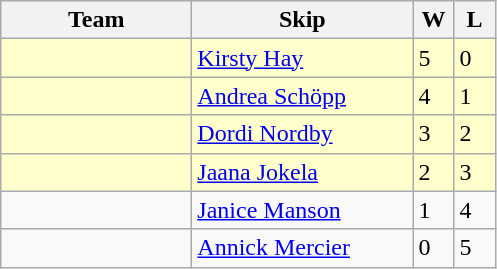<table class="wikitable">
<tr>
<th width="120">Team</th>
<th width="140">Skip</th>
<th width="20">W</th>
<th width="20">L</th>
</tr>
<tr bgcolor="#ffffcc">
<td></td>
<td><a href='#'>Kirsty Hay</a></td>
<td>5</td>
<td>0</td>
</tr>
<tr bgcolor="#ffffcc">
<td></td>
<td><a href='#'>Andrea Schöpp</a></td>
<td>4</td>
<td>1</td>
</tr>
<tr bgcolor="#ffffcc">
<td></td>
<td><a href='#'>Dordi Nordby</a></td>
<td>3</td>
<td>2</td>
</tr>
<tr bgcolor="#ffffcc">
<td></td>
<td><a href='#'>Jaana Jokela</a></td>
<td>2</td>
<td>3</td>
</tr>
<tr>
<td></td>
<td><a href='#'>Janice Manson</a></td>
<td>1</td>
<td>4</td>
</tr>
<tr>
<td></td>
<td><a href='#'>Annick Mercier</a></td>
<td>0</td>
<td>5</td>
</tr>
</table>
